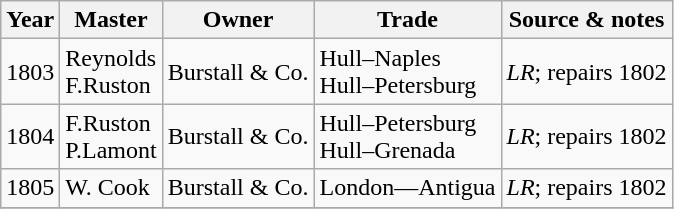<table class="sortable wikitable">
<tr>
<th>Year</th>
<th>Master</th>
<th>Owner</th>
<th>Trade</th>
<th>Source & notes</th>
</tr>
<tr>
<td>1803</td>
<td>Reynolds<br>F.Ruston</td>
<td>Burstall & Co.</td>
<td>Hull–Naples<br>Hull–Petersburg</td>
<td><em>LR</em>; repairs 1802</td>
</tr>
<tr>
<td>1804</td>
<td>F.Ruston<br>P.Lamont</td>
<td>Burstall & Co.</td>
<td>Hull–Petersburg<br>Hull–Grenada</td>
<td><em>LR</em>; repairs 1802</td>
</tr>
<tr>
<td>1805</td>
<td>W. Cook</td>
<td>Burstall & Co.</td>
<td>London—Antigua</td>
<td><em>LR</em>; repairs 1802</td>
</tr>
<tr>
</tr>
</table>
